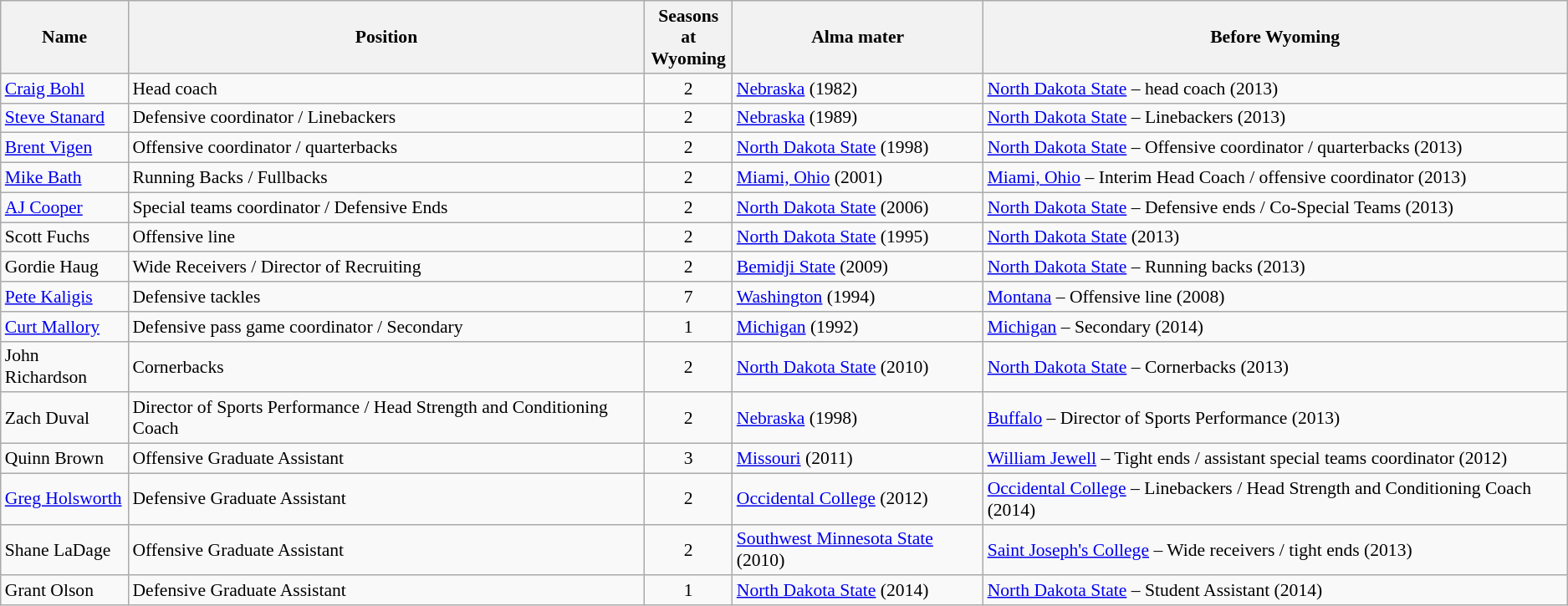<table class="wikitable" border="1" style="font-size:90%;">
<tr>
<th>Name</th>
<th>Position</th>
<th>Seasons at<br>Wyoming</th>
<th>Alma mater</th>
<th>Before Wyoming</th>
</tr>
<tr>
<td><a href='#'>Craig Bohl</a></td>
<td>Head coach</td>
<td align=center>2</td>
<td><a href='#'>Nebraska</a> (1982)</td>
<td><a href='#'>North Dakota State</a> – head coach (2013)</td>
</tr>
<tr>
<td><a href='#'>Steve Stanard</a></td>
<td>Defensive coordinator / Linebackers</td>
<td align=center>2</td>
<td><a href='#'>Nebraska</a> (1989)</td>
<td><a href='#'>North Dakota State</a> – Linebackers (2013)</td>
</tr>
<tr>
<td><a href='#'>Brent Vigen</a></td>
<td>Offensive coordinator / quarterbacks</td>
<td align=center>2</td>
<td><a href='#'>North Dakota State</a> (1998)</td>
<td><a href='#'>North Dakota State</a> – Offensive coordinator / quarterbacks (2013)</td>
</tr>
<tr>
<td><a href='#'>Mike Bath</a></td>
<td>Running Backs / Fullbacks</td>
<td align=center>2</td>
<td><a href='#'>Miami, Ohio</a> (2001)</td>
<td><a href='#'>Miami, Ohio</a> – Interim Head Coach / offensive coordinator (2013)</td>
</tr>
<tr>
<td><a href='#'>AJ Cooper</a></td>
<td>Special teams coordinator / Defensive Ends</td>
<td align=center>2</td>
<td><a href='#'>North Dakota State</a> (2006)</td>
<td><a href='#'>North Dakota State</a> – Defensive ends / Co-Special Teams (2013)</td>
</tr>
<tr>
<td>Scott Fuchs</td>
<td>Offensive line</td>
<td align=center>2</td>
<td><a href='#'>North Dakota State</a> (1995)</td>
<td><a href='#'>North Dakota State</a> (2013)</td>
</tr>
<tr>
<td>Gordie Haug</td>
<td>Wide Receivers / Director of Recruiting</td>
<td align=center>2</td>
<td><a href='#'>Bemidji State</a> (2009)</td>
<td><a href='#'>North Dakota State</a> – Running backs (2013)</td>
</tr>
<tr>
<td><a href='#'>Pete Kaligis</a></td>
<td>Defensive tackles</td>
<td align=center>7</td>
<td><a href='#'>Washington</a> (1994)</td>
<td><a href='#'>Montana</a> – Offensive line (2008)</td>
</tr>
<tr>
<td><a href='#'>Curt Mallory</a></td>
<td>Defensive pass game coordinator / Secondary</td>
<td align=center>1</td>
<td><a href='#'>Michigan</a> (1992)</td>
<td><a href='#'>Michigan</a> – Secondary (2014)</td>
</tr>
<tr>
<td>John Richardson</td>
<td>Cornerbacks</td>
<td align=center>2</td>
<td><a href='#'>North Dakota State</a> (2010)</td>
<td><a href='#'>North Dakota State</a> – Cornerbacks (2013)</td>
</tr>
<tr>
<td>Zach Duval</td>
<td>Director of Sports Performance / Head Strength and Conditioning Coach</td>
<td align=center>2</td>
<td><a href='#'>Nebraska</a> (1998)</td>
<td><a href='#'>Buffalo</a> – Director of Sports Performance (2013)</td>
</tr>
<tr>
<td>Quinn Brown</td>
<td>Offensive Graduate Assistant</td>
<td align=center>3</td>
<td><a href='#'>Missouri</a> (2011)</td>
<td><a href='#'>William Jewell</a> – Tight ends / assistant special teams coordinator (2012)</td>
</tr>
<tr>
<td><a href='#'>Greg Holsworth</a></td>
<td>Defensive Graduate Assistant</td>
<td align=center>2</td>
<td><a href='#'>Occidental College</a> (2012)</td>
<td><a href='#'>Occidental College</a> – Linebackers / Head Strength and Conditioning Coach (2014)</td>
</tr>
<tr>
<td>Shane LaDage</td>
<td>Offensive Graduate Assistant</td>
<td align=center>2</td>
<td><a href='#'>Southwest Minnesota State</a> (2010)</td>
<td><a href='#'>Saint Joseph's College</a> – Wide receivers / tight ends (2013)</td>
</tr>
<tr>
<td>Grant Olson</td>
<td>Defensive Graduate Assistant</td>
<td align=center>1</td>
<td><a href='#'>North Dakota State</a> (2014)</td>
<td><a href='#'>North Dakota State</a> – Student Assistant (2014)</td>
</tr>
</table>
